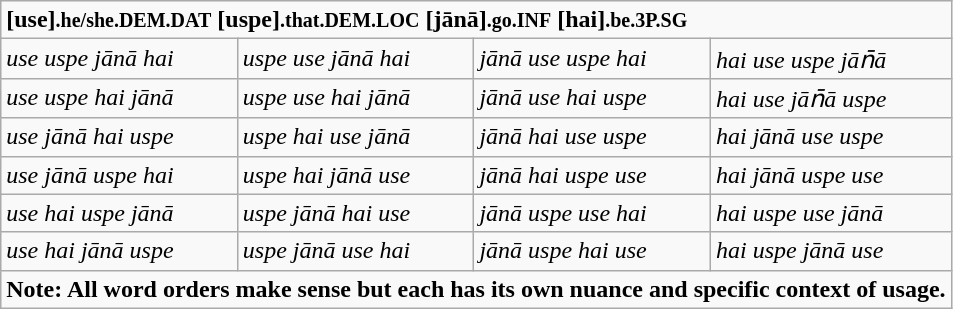<table class="wikitable">
<tr>
<td colspan="4"><strong>[use]<small>.he/she.DEM.DAT</small> [uspe]<small>.that.DEM.LOC</small> [jānā]<small>.go.INF</small> [hai]<small>.be.3P.SG</small></strong></td>
</tr>
<tr>
<td><em>use uspe jānā hai</em></td>
<td><em>uspe use jānā hai</em></td>
<td><em>jānā use uspe hai</em></td>
<td><em>hai use uspe jān̄ā</em></td>
</tr>
<tr>
<td><em>use uspe hai jānā</em></td>
<td><em>uspe use hai jānā</em></td>
<td><em>jānā use hai uspe</em></td>
<td><em>hai use jān̄ā uspe</em></td>
</tr>
<tr>
<td><em>use jānā hai uspe</em></td>
<td><em>uspe hai use jānā</em></td>
<td><em>jānā hai use uspe</em></td>
<td><em>hai jānā use uspe</em></td>
</tr>
<tr>
<td><em>use jānā uspe hai</em></td>
<td><em>uspe hai jānā use</em></td>
<td><em>jānā hai uspe use</em></td>
<td><em>hai jānā uspe use</em></td>
</tr>
<tr>
<td><em>use hai uspe jānā</em></td>
<td><em>uspe jānā hai use</em></td>
<td><em>jānā uspe use hai</em></td>
<td><em>hai uspe use jānā</em></td>
</tr>
<tr>
<td><em>use hai jānā uspe</em></td>
<td><em>uspe jānā use hai</em></td>
<td><em>jānā uspe hai use</em></td>
<td><em>hai uspe jānā use</em></td>
</tr>
<tr>
<td colspan="4"><strong>Note: All word orders make sense but each has its own nuance and specific context of usage.</strong></td>
</tr>
</table>
